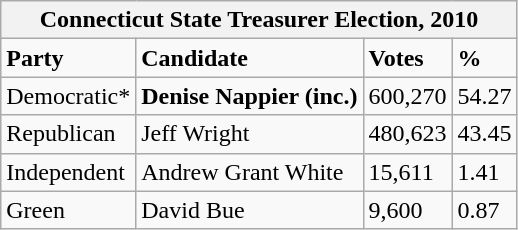<table class="wikitable">
<tr>
<th colspan="4">Connecticut State Treasurer Election, 2010</th>
</tr>
<tr>
<td><strong>Party</strong></td>
<td><strong>Candidate</strong></td>
<td><strong>Votes</strong></td>
<td><strong>%</strong></td>
</tr>
<tr>
<td>Democratic*</td>
<td><strong>Denise Nappier (inc.)</strong></td>
<td>600,270</td>
<td>54.27</td>
</tr>
<tr>
<td>Republican</td>
<td>Jeff Wright</td>
<td>480,623</td>
<td>43.45</td>
</tr>
<tr>
<td>Independent</td>
<td>Andrew Grant White</td>
<td>15,611</td>
<td>1.41</td>
</tr>
<tr>
<td>Green</td>
<td>David Bue</td>
<td>9,600</td>
<td>0.87</td>
</tr>
</table>
